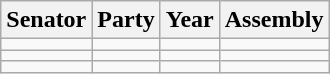<table class="wikitable">
<tr>
<th>Senator</th>
<th>Party</th>
<th>Year</th>
<th>Assembly</th>
</tr>
<tr>
<td></td>
<td></td>
<td></td>
<td></td>
</tr>
<tr>
<td></td>
<td></td>
<td></td>
<td></td>
</tr>
<tr>
<td></td>
<td></td>
<td></td>
<td></td>
</tr>
</table>
